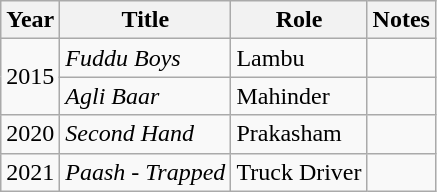<table class="wikitable sortable">
<tr>
<th>Year</th>
<th>Title</th>
<th>Role</th>
<th>Notes</th>
</tr>
<tr>
<td rowspan=2>2015</td>
<td><em>Fuddu Boys</em></td>
<td>Lambu</td>
<td></td>
</tr>
<tr>
<td><em>Agli Baar</em></td>
<td>Mahinder</td>
<td></td>
</tr>
<tr>
<td>2020</td>
<td><em>Second Hand</em></td>
<td>Prakasham</td>
<td></td>
</tr>
<tr>
<td>2021</td>
<td><em>Paash - Trapped</em></td>
<td>Truck Driver</td>
<td></td>
</tr>
</table>
